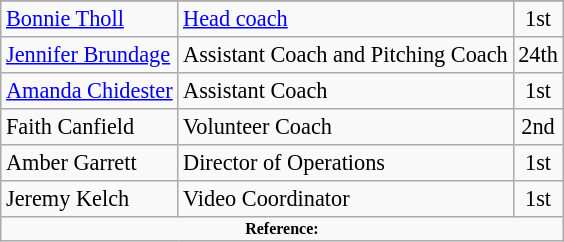<table class="wikitable" style="font-size:93%;">
<tr>
</tr>
<tr>
<td><a href='#'>Bonnie Tholl</a></td>
<td><a href='#'>Head coach</a></td>
<td align=center>1st</td>
</tr>
<tr>
<td><a href='#'>Jennifer Brundage</a></td>
<td>Assistant Coach and Pitching Coach</td>
<td align=center>24th</td>
</tr>
<tr>
<td><a href='#'>Amanda Chidester</a></td>
<td>Assistant Coach</td>
<td align=center>1st</td>
</tr>
<tr>
<td>Faith Canfield</td>
<td>Volunteer Coach</td>
<td align=center>2nd</td>
</tr>
<tr>
<td>Amber Garrett</td>
<td>Director of Operations</td>
<td align=center>1st</td>
</tr>
<tr>
<td>Jeremy Kelch</td>
<td>Video Coordinator</td>
<td align=center>1st</td>
</tr>
<tr>
<td colspan="4"  style="font-size:8pt; text-align:center;"><strong>Reference:</strong></td>
</tr>
</table>
